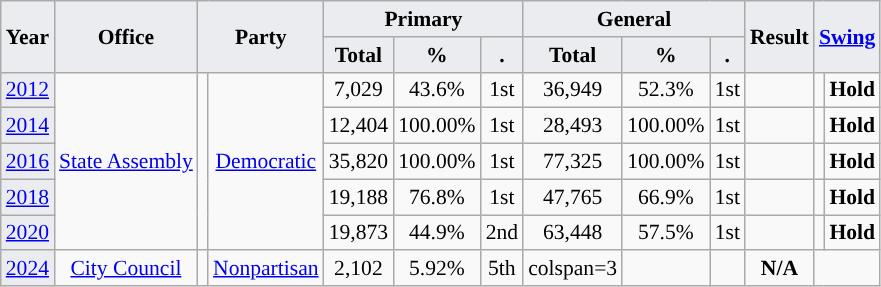<table class="wikitable" style="font-size:90%; text-align:center;">
<tr>
<th style="background-color:#EAECF0;" rowspan=2>Year</th>
<th style="background-color:#EAECF0;" rowspan=2>Office</th>
<th style="background-color:#EAECF0;" colspan=2 rowspan=2>Party</th>
<th style="background-color:#EAECF0;" colspan=3>Primary</th>
<th style="background-color:#EAECF0;" colspan=3>General</th>
<th style="background-color:#EAECF0;" rowspan=2>Result</th>
<th style="background-color:#EAECF0;" colspan=2 rowspan=2><a href='#'>Swing</a></th>
</tr>
<tr>
<th style="background-color:#EAECF0;">Total</th>
<th style="background-color:#EAECF0;">%</th>
<th style="background-color:#EAECF0;">.</th>
<th style="background-color:#EAECF0;">Total</th>
<th style="background-color:#EAECF0;">%</th>
<th style="background-color:#EAECF0;">.</th>
</tr>
<tr>
<td style="background-color:#EAECF0;"><a href='#'>2012</a></td>
<td rowspan=5><a href='#'>State Assembly</a></td>
<td rowspan=5 style="background-color:"></td>
<td rowspan=5><a href='#'>Democratic</a></td>
<td>7,029</td>
<td>43.6%</td>
<td>1st</td>
<td>36,949</td>
<td>52.3%</td>
<td>1st</td>
<td></td>
<td style="background-color:"></td>
<td><strong>Hold</strong></td>
</tr>
<tr>
<td style="background-color:#EAECF0;"><a href='#'>2014</a></td>
<td>12,404</td>
<td>100.00%</td>
<td>1st</td>
<td>28,493</td>
<td>100.00%</td>
<td>1st</td>
<td></td>
<td style="background-color:"></td>
<td><strong>Hold</strong></td>
</tr>
<tr>
<td style="background-color:#EAECF0;"><a href='#'>2016</a></td>
<td>35,820</td>
<td>100.00%</td>
<td>1st</td>
<td>77,325</td>
<td>100.00%</td>
<td>1st</td>
<td></td>
<td style="background-color:"></td>
<td><strong>Hold</strong></td>
</tr>
<tr>
<td style="background-color:#EAECF0;"><a href='#'>2018</a></td>
<td>19,188</td>
<td>76.8%</td>
<td>1st</td>
<td>47,765</td>
<td>66.9%</td>
<td>1st</td>
<td></td>
<td style="background-color:"></td>
<td><strong>Hold</strong></td>
</tr>
<tr>
<td style="background-color:#EAECF0;"><a href='#'>2020</a></td>
<td>19,873</td>
<td>44.9%</td>
<td>2nd</td>
<td>63,448</td>
<td>57.5%</td>
<td>1st</td>
<td></td>
<td style="background-color:"></td>
<td><strong>Hold</strong></td>
</tr>
<tr>
<td style="background-color:#EAECF0;"><a href='#'>2024</a></td>
<td><a href='#'>City Council</a></td>
<td style="background-color:"></td>
<td><a href='#'>Nonpartisan</a></td>
<td>2,102</td>
<td>5.92%</td>
<td>5th</td>
<td>colspan=3 </td>
<td></td>
<td style="background-color:"></td>
<td><strong>N/A</strong></td>
</tr>
</table>
